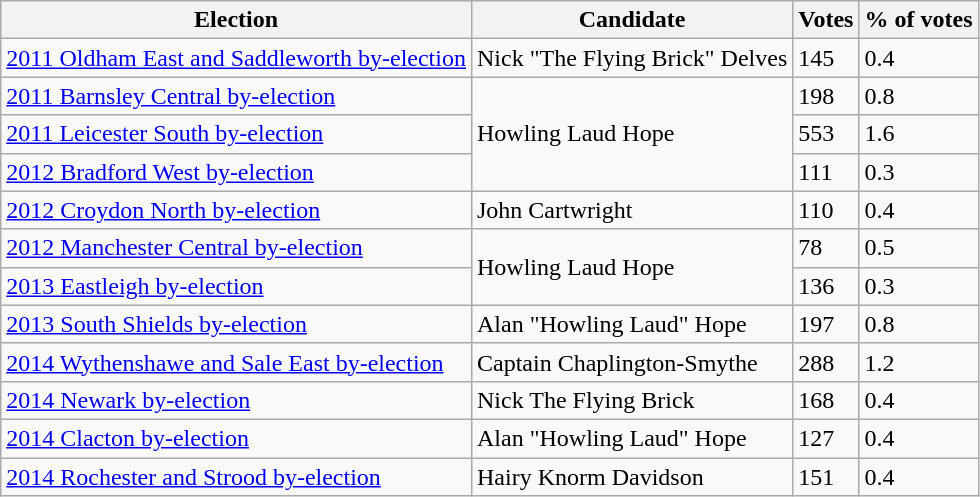<table class="wikitable">
<tr>
<th>Election</th>
<th>Candidate</th>
<th>Votes</th>
<th>% of votes</th>
</tr>
<tr>
<td><a href='#'>2011 Oldham East and Saddleworth by-election</a></td>
<td>Nick "The Flying Brick" Delves</td>
<td>145</td>
<td>0.4</td>
</tr>
<tr>
<td><a href='#'>2011 Barnsley Central by-election</a></td>
<td rowspan="3">Howling Laud Hope</td>
<td>198</td>
<td>0.8</td>
</tr>
<tr>
<td><a href='#'>2011 Leicester South by-election</a></td>
<td>553</td>
<td>1.6</td>
</tr>
<tr>
<td><a href='#'>2012 Bradford West by-election</a></td>
<td>111</td>
<td>0.3</td>
</tr>
<tr>
<td><a href='#'>2012 Croydon North by-election</a></td>
<td>John Cartwright</td>
<td>110</td>
<td>0.4</td>
</tr>
<tr>
<td><a href='#'>2012 Manchester Central by-election</a></td>
<td rowspan="2">Howling Laud Hope</td>
<td>78</td>
<td>0.5</td>
</tr>
<tr>
<td><a href='#'>2013 Eastleigh by-election</a></td>
<td>136</td>
<td>0.3</td>
</tr>
<tr>
<td><a href='#'>2013 South Shields by-election</a></td>
<td>Alan "Howling Laud" Hope</td>
<td>197</td>
<td>0.8</td>
</tr>
<tr>
<td><a href='#'>2014 Wythenshawe and Sale East by-election</a></td>
<td>Captain Chaplington-Smythe</td>
<td>288</td>
<td>1.2</td>
</tr>
<tr>
<td><a href='#'>2014 Newark by-election</a></td>
<td>Nick The Flying Brick</td>
<td>168</td>
<td>0.4</td>
</tr>
<tr>
<td><a href='#'>2014 Clacton by-election</a></td>
<td>Alan "Howling Laud" Hope</td>
<td>127</td>
<td>0.4</td>
</tr>
<tr>
<td><a href='#'>2014 Rochester and Strood by-election</a></td>
<td>Hairy Knorm Davidson</td>
<td>151</td>
<td>0.4</td>
</tr>
</table>
